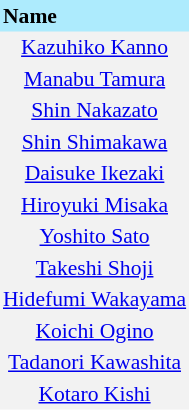<table border=0 cellpadding=2 cellspacing=0  |- bgcolor=#F2F2F2 style="text-align:center; font-size:90%;">
<tr bgcolor=#ADEBFD>
<th align=left>Name</th>
</tr>
<tr>
<td><a href='#'>Kazuhiko Kanno</a></td>
</tr>
<tr>
<td><a href='#'>Manabu Tamura</a></td>
</tr>
<tr>
<td><a href='#'>Shin Nakazato</a></td>
</tr>
<tr>
<td><a href='#'>Shin Shimakawa</a></td>
</tr>
<tr>
<td><a href='#'>Daisuke Ikezaki</a></td>
</tr>
<tr>
<td><a href='#'>Hiroyuki Misaka</a></td>
</tr>
<tr>
<td><a href='#'>Yoshito Sato</a></td>
</tr>
<tr>
<td><a href='#'>Takeshi Shoji</a></td>
</tr>
<tr>
<td><a href='#'>Hidefumi Wakayama</a></td>
</tr>
<tr>
<td><a href='#'>Koichi Ogino</a></td>
</tr>
<tr>
<td><a href='#'>Tadanori Kawashita</a></td>
</tr>
<tr>
<td><a href='#'>Kotaro Kishi</a></td>
</tr>
</table>
